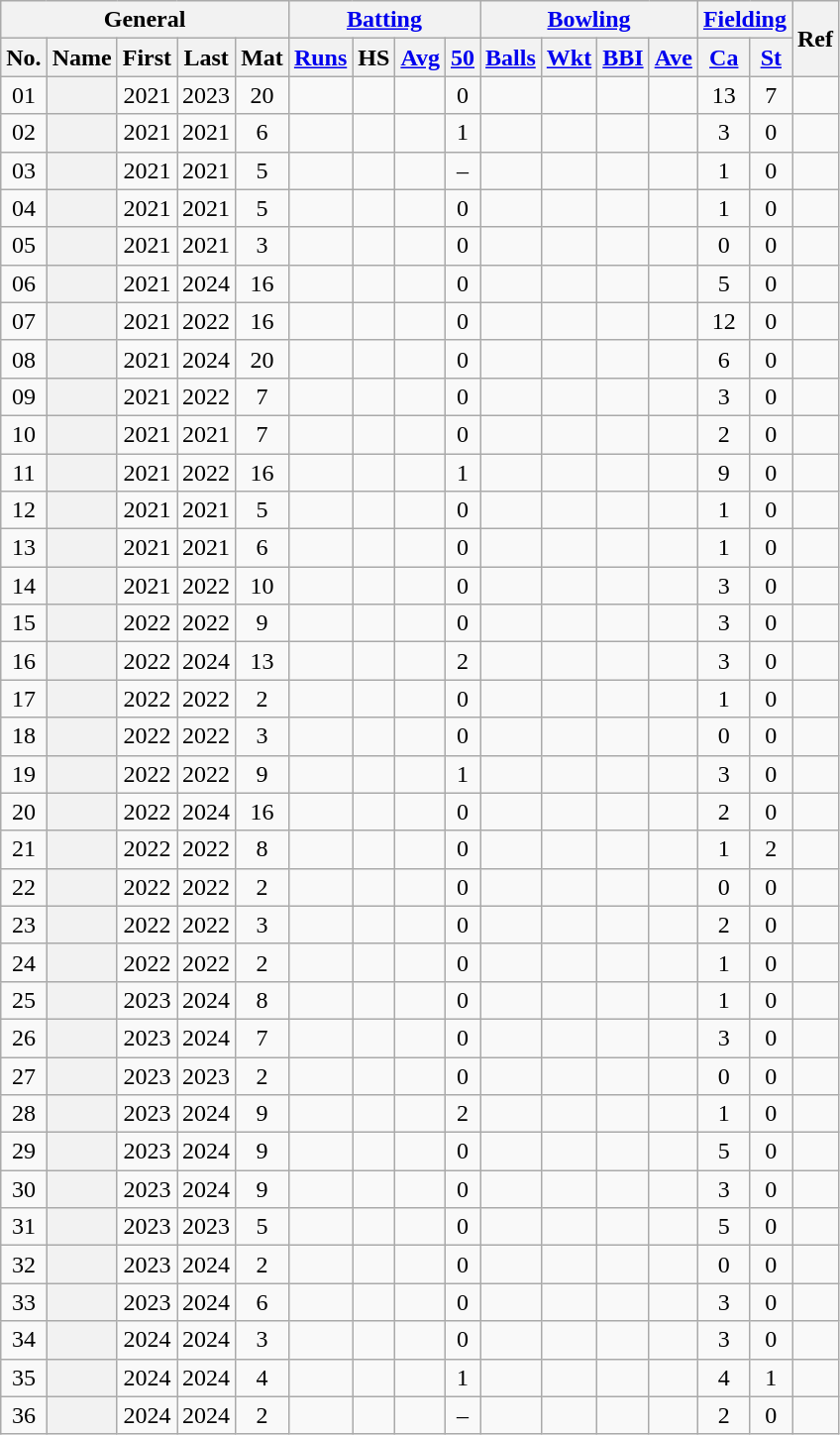<table class="wikitable plainrowheaders sortable">
<tr align="center">
<th scope="col" colspan=5 class="unsortable">General</th>
<th scope="col" colspan=4 class="unsortable"><a href='#'>Batting</a></th>
<th scope="col" colspan=4 class="unsortable"><a href='#'>Bowling</a></th>
<th scope="col" colspan=2 class="unsortable"><a href='#'>Fielding</a></th>
<th scope="col" rowspan=2 class="unsortable">Ref</th>
</tr>
<tr align="center">
<th scope="col">No.</th>
<th scope="col">Name</th>
<th scope="col">First</th>
<th scope="col">Last</th>
<th scope="col">Mat</th>
<th scope="col"><a href='#'>Runs</a></th>
<th scope="col">HS</th>
<th scope="col"><a href='#'>Avg</a></th>
<th scope="col"><a href='#'>50</a></th>
<th scope="col"><a href='#'>Balls</a></th>
<th scope="col"><a href='#'>Wkt</a></th>
<th scope="col"><a href='#'>BBI</a></th>
<th scope="col"><a href='#'>Ave</a></th>
<th scope="col"><a href='#'>Ca</a></th>
<th scope="col"><a href='#'>St</a></th>
</tr>
<tr align="center">
<td><span>0</span>1</td>
<th scope="row" align="left"></th>
<td>2021</td>
<td>2023</td>
<td>20</td>
<td></td>
<td></td>
<td></td>
<td>0</td>
<td></td>
<td></td>
<td></td>
<td></td>
<td>13</td>
<td>7</td>
<td></td>
</tr>
<tr align="center">
<td><span>0</span>2</td>
<th scope="row" align="left"></th>
<td>2021</td>
<td>2021</td>
<td>6</td>
<td></td>
<td></td>
<td></td>
<td>1</td>
<td></td>
<td></td>
<td></td>
<td></td>
<td>3</td>
<td>0</td>
<td></td>
</tr>
<tr align="center">
<td><span>0</span>3</td>
<th scope="row" align="left"></th>
<td>2021</td>
<td>2021</td>
<td>5</td>
<td></td>
<td></td>
<td></td>
<td>–</td>
<td></td>
<td></td>
<td></td>
<td></td>
<td>1</td>
<td>0</td>
<td></td>
</tr>
<tr align="center">
<td><span>0</span>4</td>
<th scope="row" align="left"></th>
<td>2021</td>
<td>2021</td>
<td>5</td>
<td></td>
<td></td>
<td></td>
<td>0</td>
<td></td>
<td></td>
<td></td>
<td></td>
<td>1</td>
<td>0</td>
<td></td>
</tr>
<tr align="center">
<td><span>0</span>5</td>
<th scope="row" align="left"></th>
<td>2021</td>
<td>2021</td>
<td>3</td>
<td></td>
<td></td>
<td></td>
<td>0</td>
<td></td>
<td></td>
<td></td>
<td></td>
<td>0</td>
<td>0</td>
<td></td>
</tr>
<tr align="center">
<td><span>0</span>6</td>
<th scope="row" align="left"></th>
<td>2021</td>
<td>2024</td>
<td>16</td>
<td></td>
<td></td>
<td></td>
<td>0</td>
<td></td>
<td></td>
<td></td>
<td></td>
<td>5</td>
<td>0</td>
<td></td>
</tr>
<tr align="center">
<td><span>0</span>7</td>
<th scope="row" align="left"></th>
<td>2021</td>
<td>2022</td>
<td>16</td>
<td></td>
<td></td>
<td></td>
<td>0</td>
<td></td>
<td></td>
<td></td>
<td></td>
<td>12</td>
<td>0</td>
<td></td>
</tr>
<tr align="center">
<td><span>0</span>8</td>
<th scope="row" align="left"></th>
<td>2021</td>
<td>2024</td>
<td>20</td>
<td></td>
<td></td>
<td></td>
<td>0</td>
<td></td>
<td></td>
<td></td>
<td></td>
<td>6</td>
<td>0</td>
<td></td>
</tr>
<tr align="center">
<td><span>0</span>9</td>
<th scope="row" align="left"></th>
<td>2021</td>
<td>2022</td>
<td>7</td>
<td></td>
<td></td>
<td></td>
<td>0</td>
<td></td>
<td></td>
<td></td>
<td></td>
<td>3</td>
<td>0</td>
<td></td>
</tr>
<tr align="center">
<td>10</td>
<th scope="row" align="left"></th>
<td>2021</td>
<td>2021</td>
<td>7</td>
<td></td>
<td></td>
<td></td>
<td>0</td>
<td></td>
<td></td>
<td></td>
<td></td>
<td>2</td>
<td>0</td>
<td></td>
</tr>
<tr align="center">
<td>11</td>
<th scope="row" align="left"></th>
<td>2021</td>
<td>2022</td>
<td>16</td>
<td></td>
<td></td>
<td></td>
<td>1</td>
<td></td>
<td></td>
<td></td>
<td></td>
<td>9</td>
<td>0</td>
<td></td>
</tr>
<tr align="center">
<td>12</td>
<th scope="row" align="left"></th>
<td>2021</td>
<td>2021</td>
<td>5</td>
<td></td>
<td></td>
<td></td>
<td>0</td>
<td></td>
<td></td>
<td></td>
<td></td>
<td>1</td>
<td>0</td>
<td></td>
</tr>
<tr align="center">
<td>13</td>
<th scope="row" align="left"></th>
<td>2021</td>
<td>2021</td>
<td>6</td>
<td></td>
<td></td>
<td></td>
<td>0</td>
<td></td>
<td></td>
<td></td>
<td></td>
<td>1</td>
<td>0</td>
<td></td>
</tr>
<tr align="center">
<td>14</td>
<th scope="row" align="left"></th>
<td>2021</td>
<td>2022</td>
<td>10</td>
<td></td>
<td></td>
<td></td>
<td>0</td>
<td></td>
<td></td>
<td></td>
<td></td>
<td>3</td>
<td>0</td>
<td></td>
</tr>
<tr align="center">
<td>15</td>
<th scope="row" align="left"></th>
<td>2022</td>
<td>2022</td>
<td>9</td>
<td></td>
<td></td>
<td></td>
<td>0</td>
<td></td>
<td></td>
<td></td>
<td></td>
<td>3</td>
<td>0</td>
<td></td>
</tr>
<tr align="center">
<td>16</td>
<th scope="row" align="left"></th>
<td>2022</td>
<td>2024</td>
<td>13</td>
<td></td>
<td></td>
<td></td>
<td>2</td>
<td></td>
<td></td>
<td></td>
<td></td>
<td>3</td>
<td>0</td>
<td></td>
</tr>
<tr align="center">
<td>17</td>
<th scope="row" align="left"></th>
<td>2022</td>
<td>2022</td>
<td>2</td>
<td></td>
<td></td>
<td></td>
<td>0</td>
<td></td>
<td></td>
<td></td>
<td></td>
<td>1</td>
<td>0</td>
<td></td>
</tr>
<tr align="center">
<td>18</td>
<th scope="row" align="left"></th>
<td>2022</td>
<td>2022</td>
<td>3</td>
<td></td>
<td></td>
<td></td>
<td>0</td>
<td></td>
<td></td>
<td></td>
<td></td>
<td>0</td>
<td>0</td>
<td></td>
</tr>
<tr align="center">
<td>19</td>
<th scope="row" align="left"></th>
<td>2022</td>
<td>2022</td>
<td>9</td>
<td></td>
<td></td>
<td></td>
<td>1</td>
<td></td>
<td></td>
<td></td>
<td></td>
<td>3</td>
<td>0</td>
<td></td>
</tr>
<tr align="center">
<td>20</td>
<th scope="row" align="left"></th>
<td>2022</td>
<td>2024</td>
<td>16</td>
<td></td>
<td></td>
<td></td>
<td>0</td>
<td></td>
<td></td>
<td></td>
<td></td>
<td>2</td>
<td>0</td>
<td></td>
</tr>
<tr align="center">
<td>21</td>
<th scope="row" align="left"></th>
<td>2022</td>
<td>2022</td>
<td>8</td>
<td></td>
<td></td>
<td></td>
<td>0</td>
<td></td>
<td></td>
<td></td>
<td></td>
<td>1</td>
<td>2</td>
<td></td>
</tr>
<tr align="center">
<td>22</td>
<th scope="row" align="left"></th>
<td>2022</td>
<td>2022</td>
<td>2</td>
<td></td>
<td></td>
<td></td>
<td>0</td>
<td></td>
<td></td>
<td></td>
<td></td>
<td>0</td>
<td>0</td>
<td></td>
</tr>
<tr align="center">
<td>23</td>
<th scope="row" align="left"></th>
<td>2022</td>
<td>2022</td>
<td>3</td>
<td></td>
<td></td>
<td></td>
<td>0</td>
<td></td>
<td></td>
<td></td>
<td></td>
<td>2</td>
<td>0</td>
<td></td>
</tr>
<tr align="center">
<td>24</td>
<th scope="row" align="left"></th>
<td>2022</td>
<td>2022</td>
<td>2</td>
<td></td>
<td></td>
<td></td>
<td>0</td>
<td></td>
<td></td>
<td></td>
<td></td>
<td>1</td>
<td>0</td>
<td></td>
</tr>
<tr align="center">
<td>25</td>
<th scope="row" align="left"></th>
<td>2023</td>
<td>2024</td>
<td>8</td>
<td></td>
<td></td>
<td></td>
<td>0</td>
<td></td>
<td></td>
<td></td>
<td></td>
<td>1</td>
<td>0</td>
<td></td>
</tr>
<tr align="center">
<td>26</td>
<th scope="row" align="left"></th>
<td>2023</td>
<td>2024</td>
<td>7</td>
<td></td>
<td></td>
<td></td>
<td>0</td>
<td></td>
<td></td>
<td></td>
<td></td>
<td>3</td>
<td>0</td>
<td></td>
</tr>
<tr align="center">
<td>27</td>
<th scope="row" align="left"></th>
<td>2023</td>
<td>2023</td>
<td>2</td>
<td></td>
<td></td>
<td></td>
<td>0</td>
<td></td>
<td></td>
<td></td>
<td></td>
<td>0</td>
<td>0</td>
<td></td>
</tr>
<tr align="center">
<td>28</td>
<th scope="row" align="left"></th>
<td>2023</td>
<td>2024</td>
<td>9</td>
<td></td>
<td></td>
<td></td>
<td>2</td>
<td></td>
<td></td>
<td></td>
<td></td>
<td>1</td>
<td>0</td>
<td></td>
</tr>
<tr align="center">
<td>29</td>
<th scope="row" align="left"></th>
<td>2023</td>
<td>2024</td>
<td>9</td>
<td></td>
<td></td>
<td></td>
<td>0</td>
<td></td>
<td></td>
<td></td>
<td></td>
<td>5</td>
<td>0</td>
<td></td>
</tr>
<tr align="center">
<td>30</td>
<th scope="row" align="left"></th>
<td>2023</td>
<td>2024</td>
<td>9</td>
<td></td>
<td></td>
<td></td>
<td>0</td>
<td></td>
<td></td>
<td></td>
<td></td>
<td>3</td>
<td>0</td>
<td></td>
</tr>
<tr align="center">
<td>31</td>
<th scope="row" align="left"></th>
<td>2023</td>
<td>2023</td>
<td>5</td>
<td></td>
<td></td>
<td></td>
<td>0</td>
<td></td>
<td></td>
<td></td>
<td></td>
<td>5</td>
<td>0</td>
<td></td>
</tr>
<tr align="center">
<td>32</td>
<th scope="row" align="left"></th>
<td>2023</td>
<td>2024</td>
<td>2</td>
<td></td>
<td></td>
<td></td>
<td>0</td>
<td></td>
<td></td>
<td></td>
<td></td>
<td>0</td>
<td>0</td>
<td></td>
</tr>
<tr align="center">
<td>33</td>
<th scope="row" align="left"></th>
<td>2023</td>
<td>2024</td>
<td>6</td>
<td></td>
<td></td>
<td></td>
<td>0</td>
<td></td>
<td></td>
<td></td>
<td></td>
<td>3</td>
<td>0</td>
<td></td>
</tr>
<tr align="center">
<td>34</td>
<th scope="row" align="left"></th>
<td>2024</td>
<td>2024</td>
<td>3</td>
<td></td>
<td></td>
<td></td>
<td>0</td>
<td></td>
<td></td>
<td></td>
<td></td>
<td>3</td>
<td>0</td>
<td></td>
</tr>
<tr align="center">
<td>35</td>
<th scope="row" align="left"></th>
<td>2024</td>
<td>2024</td>
<td>4</td>
<td></td>
<td></td>
<td></td>
<td>1</td>
<td></td>
<td></td>
<td></td>
<td></td>
<td>4</td>
<td>1</td>
<td></td>
</tr>
<tr align="center">
<td>36</td>
<th scope="row" align="left"></th>
<td>2024</td>
<td>2024</td>
<td>2</td>
<td></td>
<td></td>
<td></td>
<td>–</td>
<td></td>
<td></td>
<td></td>
<td></td>
<td>2</td>
<td>0</td>
<td></td>
</tr>
</table>
